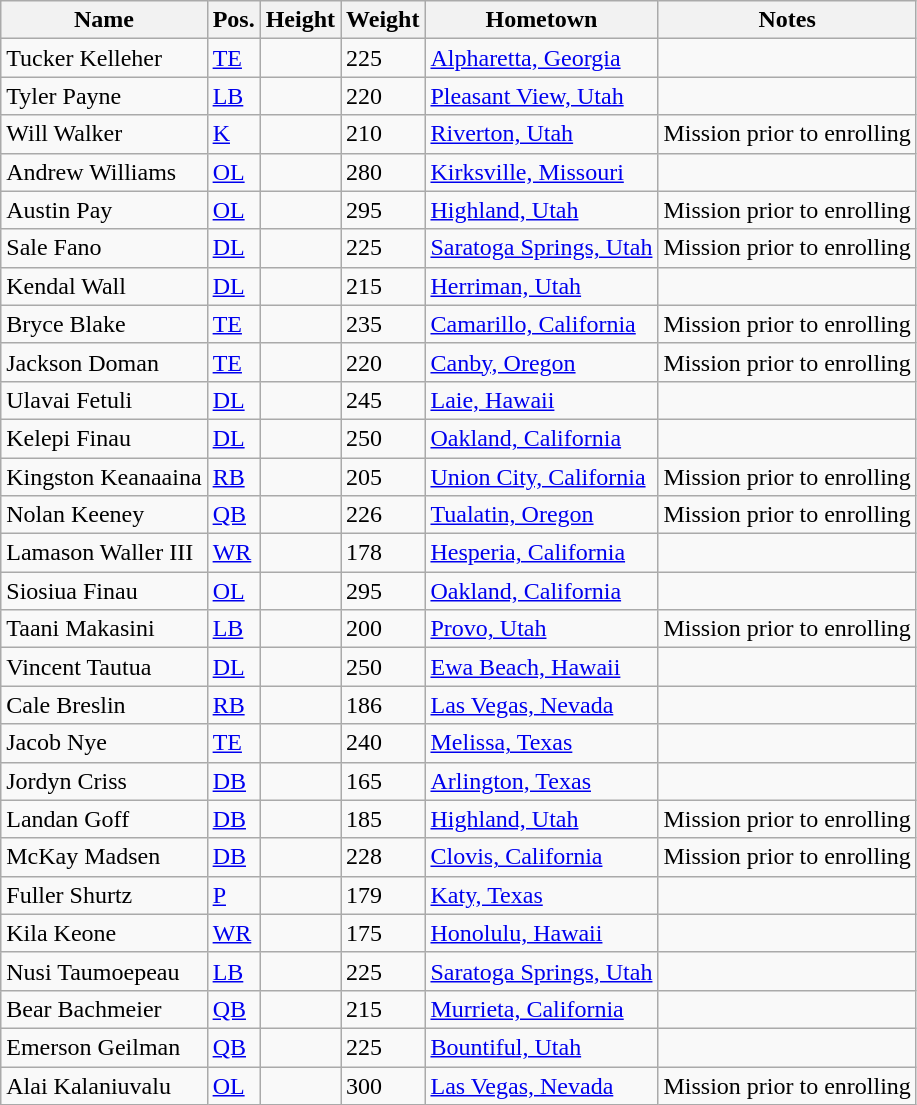<table class="wikitable sortable" border="1">
<tr>
<th>Name</th>
<th>Pos.</th>
<th>Height</th>
<th>Weight</th>
<th>Hometown</th>
<th>Notes</th>
</tr>
<tr>
<td>Tucker Kelleher</td>
<td><a href='#'>TE</a></td>
<td></td>
<td>225</td>
<td><a href='#'>Alpharetta, Georgia</a></td>
<td></td>
</tr>
<tr>
<td>Tyler Payne</td>
<td><a href='#'>LB</a></td>
<td></td>
<td>220</td>
<td><a href='#'>Pleasant View, Utah</a></td>
<td></td>
</tr>
<tr>
<td>Will Walker</td>
<td><a href='#'>K</a></td>
<td></td>
<td>210</td>
<td><a href='#'>Riverton, Utah</a></td>
<td>Mission prior to enrolling</td>
</tr>
<tr>
<td>Andrew Williams</td>
<td><a href='#'>OL</a></td>
<td></td>
<td>280</td>
<td><a href='#'>Kirksville, Missouri</a></td>
<td></td>
</tr>
<tr>
<td>Austin Pay</td>
<td><a href='#'>OL</a></td>
<td></td>
<td>295</td>
<td><a href='#'>Highland, Utah</a></td>
<td>Mission prior to enrolling</td>
</tr>
<tr>
<td>Sale Fano</td>
<td><a href='#'>DL</a></td>
<td></td>
<td>225</td>
<td><a href='#'>Saratoga Springs, Utah</a></td>
<td>Mission prior to enrolling</td>
</tr>
<tr>
<td>Kendal Wall</td>
<td><a href='#'>DL</a></td>
<td></td>
<td>215</td>
<td><a href='#'>Herriman, Utah</a></td>
<td></td>
</tr>
<tr>
<td>Bryce Blake</td>
<td><a href='#'>TE</a></td>
<td></td>
<td>235</td>
<td><a href='#'>Camarillo, California</a></td>
<td>Mission prior to enrolling</td>
</tr>
<tr>
<td>Jackson Doman</td>
<td><a href='#'>TE</a></td>
<td></td>
<td>220</td>
<td><a href='#'>Canby, Oregon</a></td>
<td>Mission prior to enrolling</td>
</tr>
<tr>
<td>Ulavai Fetuli</td>
<td><a href='#'>DL</a></td>
<td></td>
<td>245</td>
<td><a href='#'>Laie, Hawaii</a></td>
<td></td>
</tr>
<tr>
<td>Kelepi Finau</td>
<td><a href='#'>DL</a></td>
<td></td>
<td>250</td>
<td><a href='#'>Oakland, California</a></td>
<td></td>
</tr>
<tr>
<td>Kingston Keanaaina</td>
<td><a href='#'>RB</a></td>
<td></td>
<td>205</td>
<td><a href='#'>Union City, California</a></td>
<td>Mission prior to enrolling</td>
</tr>
<tr>
<td>Nolan Keeney</td>
<td><a href='#'>QB</a></td>
<td></td>
<td>226</td>
<td><a href='#'>Tualatin, Oregon</a></td>
<td>Mission prior to enrolling</td>
</tr>
<tr>
<td>Lamason Waller III</td>
<td><a href='#'>WR</a></td>
<td></td>
<td>178</td>
<td><a href='#'>Hesperia, California</a></td>
<td></td>
</tr>
<tr>
<td>Siosiua Finau</td>
<td><a href='#'>OL</a></td>
<td></td>
<td>295</td>
<td><a href='#'>Oakland, California</a></td>
<td></td>
</tr>
<tr>
<td>Taani Makasini</td>
<td><a href='#'>LB</a></td>
<td></td>
<td>200</td>
<td><a href='#'>Provo, Utah</a></td>
<td>Mission prior to enrolling</td>
</tr>
<tr>
<td>Vincent Tautua</td>
<td><a href='#'>DL</a></td>
<td></td>
<td>250</td>
<td><a href='#'>Ewa Beach, Hawaii</a></td>
<td></td>
</tr>
<tr>
<td>Cale Breslin</td>
<td><a href='#'>RB</a></td>
<td></td>
<td>186</td>
<td><a href='#'>Las Vegas, Nevada</a></td>
<td></td>
</tr>
<tr>
<td>Jacob Nye</td>
<td><a href='#'>TE</a></td>
<td></td>
<td>240</td>
<td><a href='#'>Melissa, Texas</a></td>
<td></td>
</tr>
<tr>
<td>Jordyn Criss</td>
<td><a href='#'>DB</a></td>
<td></td>
<td>165</td>
<td><a href='#'>Arlington, Texas</a></td>
<td></td>
</tr>
<tr>
<td>Landan Goff</td>
<td><a href='#'>DB</a></td>
<td></td>
<td>185</td>
<td><a href='#'>Highland, Utah</a></td>
<td>Mission prior to enrolling </td>
</tr>
<tr>
<td>McKay Madsen</td>
<td><a href='#'>DB</a></td>
<td></td>
<td>228</td>
<td><a href='#'>Clovis, California</a></td>
<td>Mission prior to enrolling </td>
</tr>
<tr>
<td>Fuller Shurtz</td>
<td><a href='#'>P</a></td>
<td></td>
<td>179</td>
<td><a href='#'>Katy, Texas</a></td>
<td></td>
</tr>
<tr>
<td>Kila Keone</td>
<td><a href='#'>WR</a></td>
<td></td>
<td>175</td>
<td><a href='#'>Honolulu, Hawaii</a></td>
<td></td>
</tr>
<tr>
<td>Nusi Taumoepeau</td>
<td><a href='#'>LB</a></td>
<td></td>
<td>225</td>
<td><a href='#'>Saratoga Springs, Utah</a></td>
<td></td>
</tr>
<tr>
<td>Bear Bachmeier</td>
<td><a href='#'>QB</a></td>
<td></td>
<td>215</td>
<td><a href='#'>Murrieta, California</a></td>
<td></td>
</tr>
<tr>
<td>Emerson Geilman</td>
<td><a href='#'>QB</a></td>
<td></td>
<td>225</td>
<td><a href='#'>Bountiful, Utah</a></td>
<td></td>
</tr>
<tr>
<td>Alai Kalaniuvalu</td>
<td><a href='#'>OL</a></td>
<td></td>
<td>300</td>
<td><a href='#'>Las Vegas, Nevada</a></td>
<td>Mission prior to enrolling </td>
</tr>
</table>
